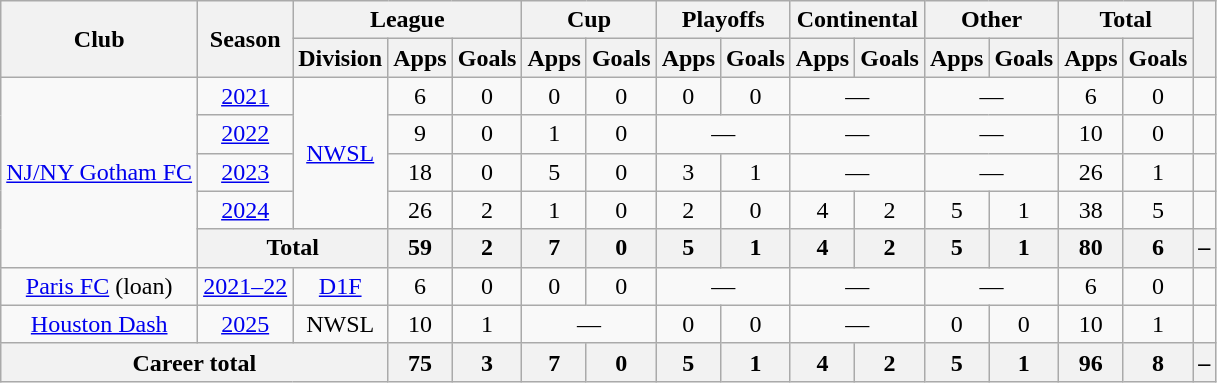<table class="wikitable" style="text-align: center;">
<tr>
<th rowspan="2">Club</th>
<th rowspan="2">Season</th>
<th colspan="3">League</th>
<th colspan="2">Cup</th>
<th colspan="2">Playoffs</th>
<th colspan="2">Continental</th>
<th colspan="2">Other</th>
<th colspan="2">Total</th>
<th colspan=2 rowspan=2></th>
</tr>
<tr>
<th>Division</th>
<th>Apps</th>
<th>Goals</th>
<th>Apps</th>
<th>Goals</th>
<th>Apps</th>
<th>Goals</th>
<th>Apps</th>
<th>Goals</th>
<th>Apps</th>
<th>Goals</th>
<th>Apps</th>
<th>Goals</th>
</tr>
<tr>
<td rowspan="5"><a href='#'>NJ/NY Gotham FC</a></td>
<td><a href='#'>2021</a></td>
<td rowspan="4"><a href='#'>NWSL</a></td>
<td>6</td>
<td>0</td>
<td>0</td>
<td>0</td>
<td>0</td>
<td>0</td>
<td colspan="2">—</td>
<td colspan="2">—</td>
<td>6</td>
<td>0</td>
<td></td>
</tr>
<tr>
<td><a href='#'>2022</a></td>
<td>9</td>
<td>0</td>
<td>1</td>
<td>0</td>
<td colspan="2">—</td>
<td colspan="2">—</td>
<td colspan="2">—</td>
<td>10</td>
<td>0</td>
<td></td>
</tr>
<tr>
<td><a href='#'>2023</a></td>
<td>18</td>
<td>0</td>
<td>5</td>
<td>0</td>
<td>3</td>
<td>1</td>
<td colspan="2">—</td>
<td colspan="2">—</td>
<td>26</td>
<td>1</td>
<td></td>
</tr>
<tr>
<td><a href='#'>2024</a></td>
<td>26</td>
<td>2</td>
<td>1</td>
<td>0</td>
<td>2</td>
<td>0</td>
<td>4</td>
<td>2</td>
<td>5</td>
<td>1</td>
<td>38</td>
<td>5</td>
<td></td>
</tr>
<tr>
<th colspan="2">Total</th>
<th>59</th>
<th>2</th>
<th>7</th>
<th>0</th>
<th>5</th>
<th>1</th>
<th>4</th>
<th>2</th>
<th>5</th>
<th>1</th>
<th>80</th>
<th>6</th>
<th>–</th>
</tr>
<tr>
<td><a href='#'>Paris FC</a> (loan)</td>
<td><a href='#'>2021–22</a></td>
<td><a href='#'>D1F</a></td>
<td>6</td>
<td>0</td>
<td>0</td>
<td>0</td>
<td colspan="2">—</td>
<td colspan="2">—</td>
<td colspan="2">—</td>
<td>6</td>
<td>0</td>
<td></td>
</tr>
<tr>
<td><a href='#'>Houston Dash</a></td>
<td><a href='#'>2025</a></td>
<td>NWSL</td>
<td>10</td>
<td>1</td>
<td colspan="2">—</td>
<td>0</td>
<td>0</td>
<td colspan="2">—</td>
<td>0</td>
<td>0</td>
<td>10</td>
<td>1</td>
</tr>
<tr>
<th colspan="3">Career total</th>
<th>75</th>
<th>3</th>
<th>7</th>
<th>0</th>
<th>5</th>
<th>1</th>
<th>4</th>
<th>2</th>
<th>5</th>
<th>1</th>
<th>96</th>
<th>8</th>
<th>–</th>
</tr>
</table>
